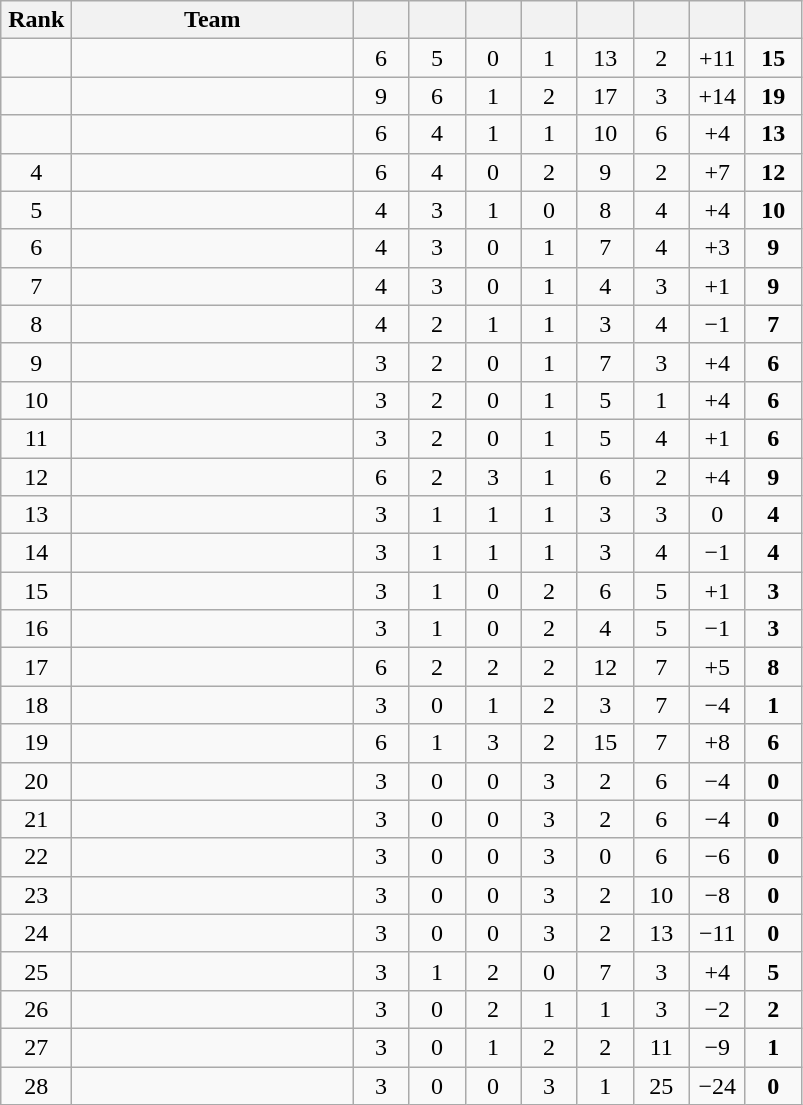<table class="wikitable" style="text-align: center;">
<tr>
<th width=40>Rank</th>
<th width=180>Team</th>
<th width=30></th>
<th width=30></th>
<th width=30></th>
<th width=30></th>
<th width=30></th>
<th width=30></th>
<th width=30></th>
<th width=30></th>
</tr>
<tr>
<td></td>
<td align=left></td>
<td>6</td>
<td>5</td>
<td>0</td>
<td>1</td>
<td>13</td>
<td>2</td>
<td>+11</td>
<td><strong>15</strong></td>
</tr>
<tr>
<td></td>
<td align=left></td>
<td>9</td>
<td>6</td>
<td>1</td>
<td>2</td>
<td>17</td>
<td>3</td>
<td>+14</td>
<td><strong>19</strong></td>
</tr>
<tr>
<td></td>
<td align=left></td>
<td>6</td>
<td>4</td>
<td>1</td>
<td>1</td>
<td>10</td>
<td>6</td>
<td>+4</td>
<td><strong>13</strong></td>
</tr>
<tr>
<td>4</td>
<td align=left></td>
<td>6</td>
<td>4</td>
<td>0</td>
<td>2</td>
<td>9</td>
<td>2</td>
<td>+7</td>
<td><strong>12</strong></td>
</tr>
<tr>
<td>5</td>
<td align=left></td>
<td>4</td>
<td>3</td>
<td>1</td>
<td>0</td>
<td>8</td>
<td>4</td>
<td>+4</td>
<td><strong>10</strong></td>
</tr>
<tr>
<td>6</td>
<td align=left></td>
<td>4</td>
<td>3</td>
<td>0</td>
<td>1</td>
<td>7</td>
<td>4</td>
<td>+3</td>
<td><strong>9</strong></td>
</tr>
<tr>
<td>7</td>
<td align=left></td>
<td>4</td>
<td>3</td>
<td>0</td>
<td>1</td>
<td>4</td>
<td>3</td>
<td>+1</td>
<td><strong>9</strong></td>
</tr>
<tr>
<td>8</td>
<td align=left></td>
<td>4</td>
<td>2</td>
<td>1</td>
<td>1</td>
<td>3</td>
<td>4</td>
<td>−1</td>
<td><strong>7</strong></td>
</tr>
<tr>
<td>9</td>
<td align=left></td>
<td>3</td>
<td>2</td>
<td>0</td>
<td>1</td>
<td>7</td>
<td>3</td>
<td>+4</td>
<td><strong>6</strong></td>
</tr>
<tr>
<td>10</td>
<td align=left></td>
<td>3</td>
<td>2</td>
<td>0</td>
<td>1</td>
<td>5</td>
<td>1</td>
<td>+4</td>
<td><strong>6</strong></td>
</tr>
<tr>
<td>11</td>
<td align=left></td>
<td>3</td>
<td>2</td>
<td>0</td>
<td>1</td>
<td>5</td>
<td>4</td>
<td>+1</td>
<td><strong>6</strong></td>
</tr>
<tr>
<td>12</td>
<td align=left></td>
<td>6</td>
<td>2</td>
<td>3</td>
<td>1</td>
<td>6</td>
<td>2</td>
<td>+4</td>
<td><strong>9</strong></td>
</tr>
<tr>
<td>13</td>
<td align=left></td>
<td>3</td>
<td>1</td>
<td>1</td>
<td>1</td>
<td>3</td>
<td>3</td>
<td>0</td>
<td><strong>4</strong></td>
</tr>
<tr>
<td>14</td>
<td align=left></td>
<td>3</td>
<td>1</td>
<td>1</td>
<td>1</td>
<td>3</td>
<td>4</td>
<td>−1</td>
<td><strong>4</strong></td>
</tr>
<tr>
<td>15</td>
<td align=left></td>
<td>3</td>
<td>1</td>
<td>0</td>
<td>2</td>
<td>6</td>
<td>5</td>
<td>+1</td>
<td><strong>3</strong></td>
</tr>
<tr>
<td>16</td>
<td align=left></td>
<td>3</td>
<td>1</td>
<td>0</td>
<td>2</td>
<td>4</td>
<td>5</td>
<td>−1</td>
<td><strong>3</strong></td>
</tr>
<tr>
<td>17</td>
<td align=left></td>
<td>6</td>
<td>2</td>
<td>2</td>
<td>2</td>
<td>12</td>
<td>7</td>
<td>+5</td>
<td><strong>8</strong></td>
</tr>
<tr>
<td>18</td>
<td align=left></td>
<td>3</td>
<td>0</td>
<td>1</td>
<td>2</td>
<td>3</td>
<td>7</td>
<td>−4</td>
<td><strong>1</strong></td>
</tr>
<tr>
<td>19</td>
<td align=left></td>
<td>6</td>
<td>1</td>
<td>3</td>
<td>2</td>
<td>15</td>
<td>7</td>
<td>+8</td>
<td><strong>6</strong></td>
</tr>
<tr>
<td>20</td>
<td align=left></td>
<td>3</td>
<td>0</td>
<td>0</td>
<td>3</td>
<td>2</td>
<td>6</td>
<td>−4</td>
<td><strong>0</strong></td>
</tr>
<tr>
<td>21</td>
<td align=left></td>
<td>3</td>
<td>0</td>
<td>0</td>
<td>3</td>
<td>2</td>
<td>6</td>
<td>−4</td>
<td><strong>0</strong></td>
</tr>
<tr>
<td>22</td>
<td align=left></td>
<td>3</td>
<td>0</td>
<td>0</td>
<td>3</td>
<td>0</td>
<td>6</td>
<td>−6</td>
<td><strong>0</strong></td>
</tr>
<tr>
<td>23</td>
<td align=left></td>
<td>3</td>
<td>0</td>
<td>0</td>
<td>3</td>
<td>2</td>
<td>10</td>
<td>−8</td>
<td><strong>0</strong></td>
</tr>
<tr>
<td>24</td>
<td align=left></td>
<td>3</td>
<td>0</td>
<td>0</td>
<td>3</td>
<td>2</td>
<td>13</td>
<td>−11</td>
<td><strong>0</strong></td>
</tr>
<tr>
<td>25</td>
<td align=left></td>
<td>3</td>
<td>1</td>
<td>2</td>
<td>0</td>
<td>7</td>
<td>3</td>
<td>+4</td>
<td><strong>5</strong></td>
</tr>
<tr>
<td>26</td>
<td align=left></td>
<td>3</td>
<td>0</td>
<td>2</td>
<td>1</td>
<td>1</td>
<td>3</td>
<td>−2</td>
<td><strong>2</strong></td>
</tr>
<tr>
<td>27</td>
<td align=left></td>
<td>3</td>
<td>0</td>
<td>1</td>
<td>2</td>
<td>2</td>
<td>11</td>
<td>−9</td>
<td><strong>1</strong></td>
</tr>
<tr>
<td>28</td>
<td align=left></td>
<td>3</td>
<td>0</td>
<td>0</td>
<td>3</td>
<td>1</td>
<td>25</td>
<td>−24</td>
<td><strong>0</strong></td>
</tr>
</table>
